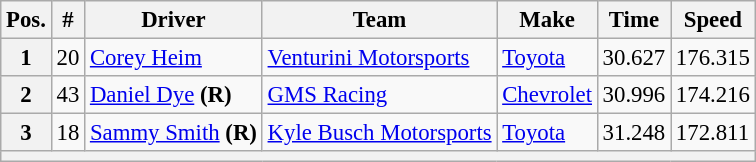<table class="wikitable" style="font-size:95%">
<tr>
<th>Pos.</th>
<th>#</th>
<th>Driver</th>
<th>Team</th>
<th>Make</th>
<th>Time</th>
<th>Speed</th>
</tr>
<tr>
<th>1</th>
<td>20</td>
<td><a href='#'>Corey Heim</a></td>
<td><a href='#'>Venturini Motorsports</a></td>
<td><a href='#'>Toyota</a></td>
<td>30.627</td>
<td>176.315</td>
</tr>
<tr>
<th>2</th>
<td>43</td>
<td><a href='#'>Daniel Dye</a> <strong>(R)</strong></td>
<td><a href='#'>GMS Racing</a></td>
<td><a href='#'>Chevrolet</a></td>
<td>30.996</td>
<td>174.216</td>
</tr>
<tr>
<th>3</th>
<td>18</td>
<td><a href='#'>Sammy Smith</a> <strong>(R)</strong></td>
<td><a href='#'>Kyle Busch Motorsports</a></td>
<td><a href='#'>Toyota</a></td>
<td>31.248</td>
<td>172.811</td>
</tr>
<tr>
<th colspan="7"></th>
</tr>
</table>
